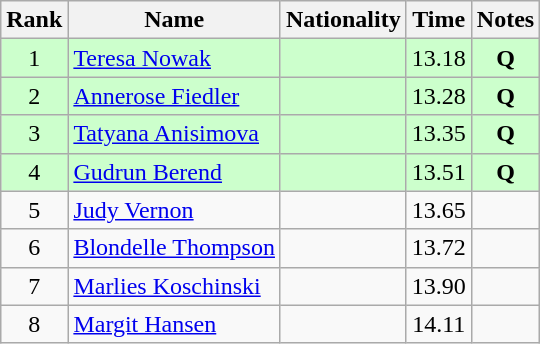<table class="wikitable sortable" style="text-align:center">
<tr>
<th>Rank</th>
<th>Name</th>
<th>Nationality</th>
<th>Time</th>
<th>Notes</th>
</tr>
<tr bgcolor=ccffcc>
<td>1</td>
<td align=left><a href='#'>Teresa Nowak</a></td>
<td align=left></td>
<td>13.18</td>
<td><strong>Q</strong></td>
</tr>
<tr bgcolor=ccffcc>
<td>2</td>
<td align=left><a href='#'>Annerose Fiedler</a></td>
<td align=left></td>
<td>13.28</td>
<td><strong>Q</strong></td>
</tr>
<tr bgcolor=ccffcc>
<td>3</td>
<td align=left><a href='#'>Tatyana Anisimova</a></td>
<td align=left></td>
<td>13.35</td>
<td><strong>Q</strong></td>
</tr>
<tr bgcolor=ccffcc>
<td>4</td>
<td align=left><a href='#'>Gudrun Berend</a></td>
<td align=left></td>
<td>13.51</td>
<td><strong>Q</strong></td>
</tr>
<tr>
<td>5</td>
<td align=left><a href='#'>Judy Vernon</a></td>
<td align=left></td>
<td>13.65</td>
<td></td>
</tr>
<tr>
<td>6</td>
<td align=left><a href='#'>Blondelle Thompson</a></td>
<td align=left></td>
<td>13.72</td>
<td></td>
</tr>
<tr>
<td>7</td>
<td align=left><a href='#'>Marlies Koschinski</a></td>
<td align=left></td>
<td>13.90</td>
<td></td>
</tr>
<tr>
<td>8</td>
<td align=left><a href='#'>Margit Hansen</a></td>
<td align=left></td>
<td>14.11</td>
<td></td>
</tr>
</table>
